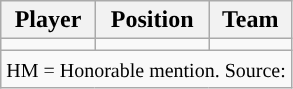<table class="wikitable" style="text-align: center">
<tr align=center>
<th>Player</th>
<th>Position</th>
<th>Team</th>
</tr>
<tr>
<td></td>
<td></td>
<td></td>
</tr>
<tr>
<td colspan="3"><small>HM = Honorable mention. Source: </small></td>
</tr>
</table>
